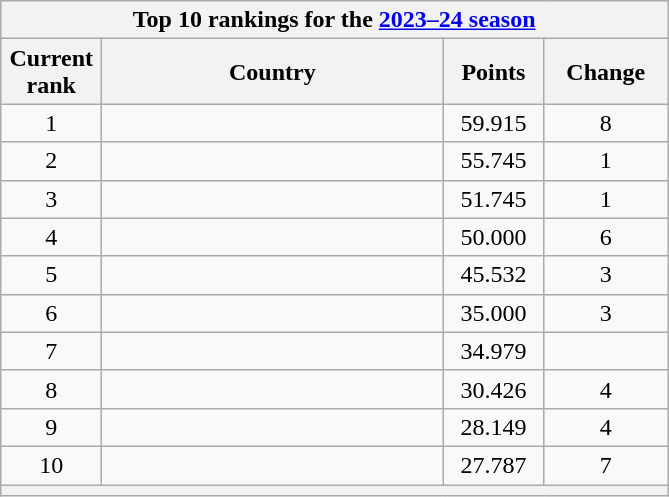<table class="wikitable" style="text-align:center;">
<tr>
<th colspan="4">Top 10 rankings for the <a href='#'>2023–24 season</a></th>
</tr>
<tr>
<th width="60">Current<br>rank</th>
<th width="220">Country</th>
<th width="60">Points</th>
<th width="75">Change</th>
</tr>
<tr>
<td>1</td>
<td align="left"></td>
<td>59.915</td>
<td> 8</td>
</tr>
<tr>
<td>2</td>
<td align="left"></td>
<td>55.745</td>
<td> 1</td>
</tr>
<tr>
<td>3</td>
<td align="left"></td>
<td>51.745</td>
<td> 1</td>
</tr>
<tr>
<td>4</td>
<td align="left"></td>
<td>50.000</td>
<td> 6</td>
</tr>
<tr>
<td>5</td>
<td align="left"></td>
<td>45.532</td>
<td> 3</td>
</tr>
<tr>
<td>6</td>
<td align="left"></td>
<td>35.000</td>
<td> 3</td>
</tr>
<tr>
<td>7</td>
<td align="left"></td>
<td>34.979</td>
<td></td>
</tr>
<tr>
<td>8</td>
<td align="left"></td>
<td>30.426</td>
<td> 4</td>
</tr>
<tr>
<td>9</td>
<td align="left"></td>
<td>28.149</td>
<td> 4</td>
</tr>
<tr>
<td>10</td>
<td align="left"></td>
<td>27.787</td>
<td> 7</td>
</tr>
<tr>
<th colspan="4"></th>
</tr>
</table>
